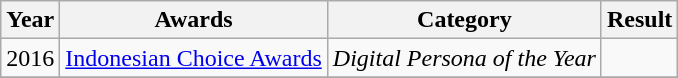<table class="wikitable sortable">
<tr>
<th>Year</th>
<th>Awards</th>
<th>Category</th>
<th>Result</th>
</tr>
<tr>
<td>2016</td>
<td><a href='#'>Indonesian Choice Awards</a></td>
<td><em>Digital Persona of the Year</em></td>
<td></td>
</tr>
<tr>
</tr>
</table>
